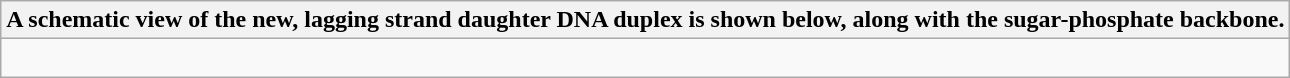<table class="wikitable">
<tr>
<th>A schematic view of the new, lagging strand daughter DNA duplex is shown below, along with the sugar-phosphate backbone.</th>
</tr>
<tr>
<td><br></td>
</tr>
</table>
